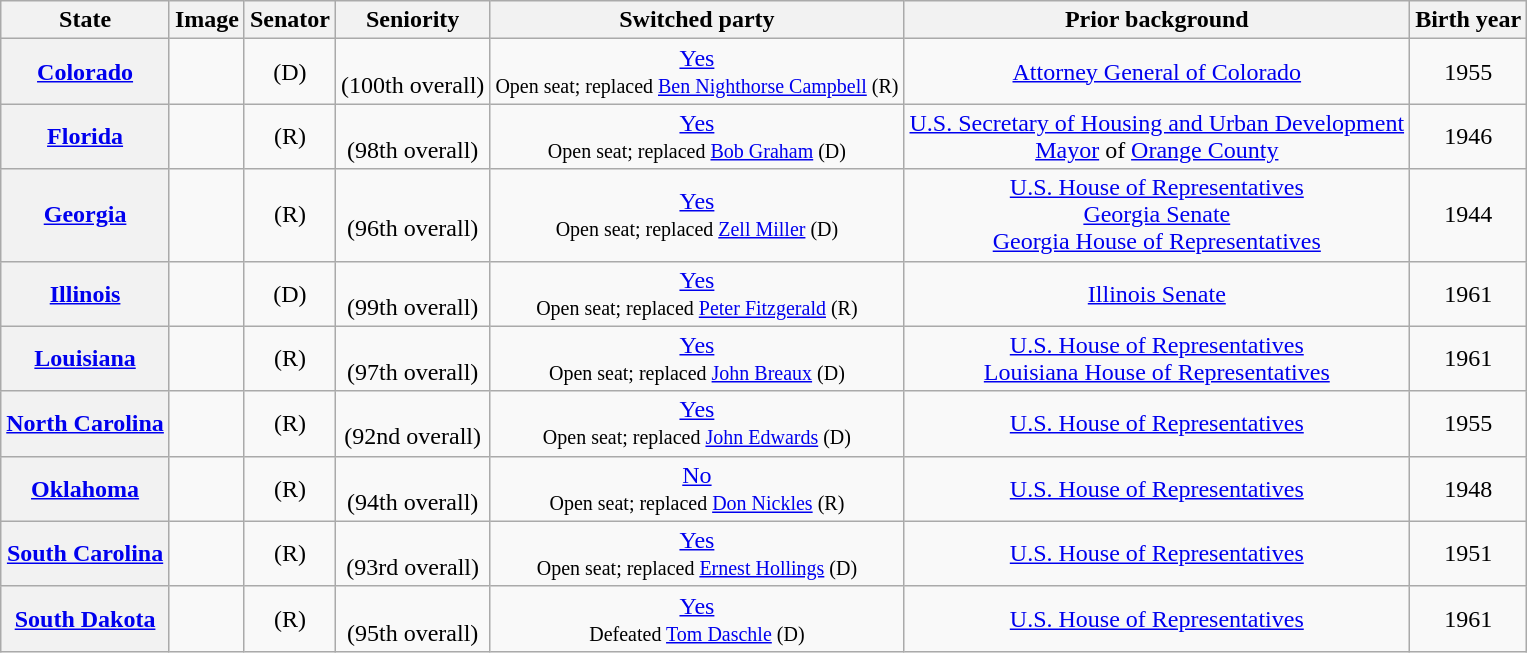<table class="sortable wikitable" style="text-align:center">
<tr>
<th>State</th>
<th>Image</th>
<th>Senator</th>
<th>Seniority</th>
<th>Switched party</th>
<th>Prior background</th>
<th>Birth year</th>
</tr>
<tr>
<th><a href='#'>Colorado</a></th>
<td></td>
<td> (D)</td>
<td><br>(100th overall)</td>
<td><a href='#'>Yes</a><br> <small> Open seat; replaced <a href='#'>Ben Nighthorse Campbell</a> (R)</small></td>
<td><a href='#'>Attorney General of Colorado</a></td>
<td>1955</td>
</tr>
<tr>
<th><a href='#'>Florida</a></th>
<td></td>
<td> (R)</td>
<td><br>(98th overall)</td>
<td><a href='#'>Yes</a><br> <small> Open seat; replaced <a href='#'>Bob Graham</a> (D)</small></td>
<td><a href='#'>U.S. Secretary of Housing and Urban Development</a><br><a href='#'>Mayor</a> of <a href='#'>Orange County</a></td>
<td>1946</td>
</tr>
<tr>
<th><a href='#'>Georgia</a></th>
<td></td>
<td> (R)</td>
<td><br>(96th overall)</td>
<td><a href='#'>Yes</a><br> <small> Open seat; replaced <a href='#'>Zell Miller</a> (D)</small></td>
<td><a href='#'>U.S. House of Representatives</a><br><a href='#'>Georgia Senate</a><br><a href='#'>Georgia House of Representatives</a></td>
<td>1944</td>
</tr>
<tr>
<th><a href='#'>Illinois</a></th>
<td></td>
<td> (D)</td>
<td><br>(99th overall)</td>
<td><a href='#'>Yes</a><br> <small> Open seat; replaced <a href='#'>Peter Fitzgerald</a> (R)</small></td>
<td><a href='#'>Illinois Senate</a></td>
<td>1961</td>
</tr>
<tr>
<th><a href='#'>Louisiana</a></th>
<td></td>
<td> (R)</td>
<td><br>(97th overall)</td>
<td><a href='#'>Yes</a><br> <small> Open seat; replaced <a href='#'>John Breaux</a> (D)</small></td>
<td><a href='#'>U.S. House of Representatives</a><br><a href='#'>Louisiana House of Representatives</a></td>
<td>1961</td>
</tr>
<tr>
<th><a href='#'>North Carolina</a></th>
<td></td>
<td> (R)</td>
<td><br>(92nd overall)</td>
<td><a href='#'>Yes</a><br> <small> Open seat; replaced <a href='#'>John Edwards</a> (D)</small></td>
<td><a href='#'>U.S. House of Representatives</a></td>
<td>1955</td>
</tr>
<tr>
<th><a href='#'>Oklahoma</a></th>
<td></td>
<td> (R)</td>
<td><br>(94th overall)</td>
<td><a href='#'>No</a><br> <small> Open seat; replaced <a href='#'>Don Nickles</a> (R)</small></td>
<td><a href='#'>U.S. House of Representatives</a></td>
<td>1948</td>
</tr>
<tr>
<th><a href='#'>South Carolina</a></th>
<td></td>
<td> (R)</td>
<td><br>(93rd overall)</td>
<td><a href='#'>Yes</a><br> <small> Open seat; replaced <a href='#'>Ernest Hollings</a> (D)</small></td>
<td><a href='#'>U.S. House of Representatives</a></td>
<td>1951</td>
</tr>
<tr>
<th><a href='#'>South Dakota</a></th>
<td></td>
<td> (R)</td>
<td><br>(95th overall)</td>
<td><a href='#'>Yes</a><br> <small> Defeated <a href='#'>Tom Daschle</a> (D)</small></td>
<td><a href='#'>U.S. House of Representatives</a></td>
<td>1961</td>
</tr>
</table>
